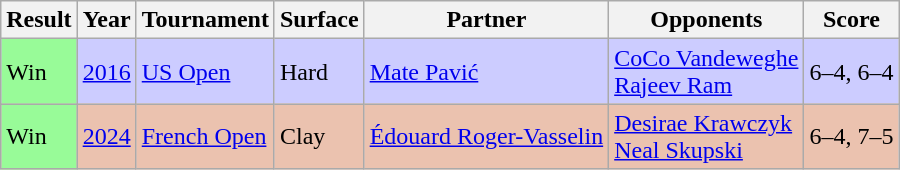<table class="sortable wikitable">
<tr>
<th>Result</th>
<th>Year</th>
<th>Tournament</th>
<th>Surface</th>
<th>Partner</th>
<th>Opponents</th>
<th class=unsortable>Score</th>
</tr>
<tr bgcolor=ccccff>
<td bgcolor=98fb98>Win</td>
<td><a href='#'>2016</a></td>
<td><a href='#'>US Open</a></td>
<td>Hard</td>
<td> <a href='#'>Mate Pavić</a></td>
<td> <a href='#'>CoCo Vandeweghe</a> <br>  <a href='#'>Rajeev Ram</a></td>
<td>6–4, 6–4</td>
</tr>
<tr bgcolor=ebc2af>
<td bgcolor=98fb98>Win</td>
<td><a href='#'>2024</a></td>
<td><a href='#'>French Open</a></td>
<td>Clay</td>
<td> <a href='#'>Édouard Roger-Vasselin</a></td>
<td> <a href='#'>Desirae Krawczyk</a> <br>  <a href='#'>Neal Skupski</a></td>
<td>6–4, 7–5</td>
</tr>
</table>
